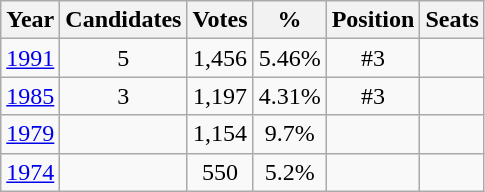<table class="wikitable">
<tr>
<th>Year</th>
<th>Candidates</th>
<th>Votes</th>
<th>%</th>
<th>Position</th>
<th>Seats</th>
</tr>
<tr>
<td align=center><a href='#'>1991</a></td>
<td align=center>5</td>
<td align=center>1,456</td>
<td align=center>5.46%</td>
<td align=center>#3</td>
<td></td>
</tr>
<tr>
<td align=center><a href='#'>1985</a></td>
<td align=center>3</td>
<td align=center>1,197</td>
<td align=center>4.31%</td>
<td align=center>#3</td>
<td></td>
</tr>
<tr>
<td><a href='#'>1979</a></td>
<td align=center></td>
<td align=center>1,154</td>
<td align=center>9.7%</td>
<td align=center></td>
<td></td>
</tr>
<tr>
<td align=center><a href='#'>1974</a></td>
<td align=center></td>
<td align=center>550</td>
<td align=center>5.2%</td>
<td align=center></td>
<td></td>
</tr>
</table>
